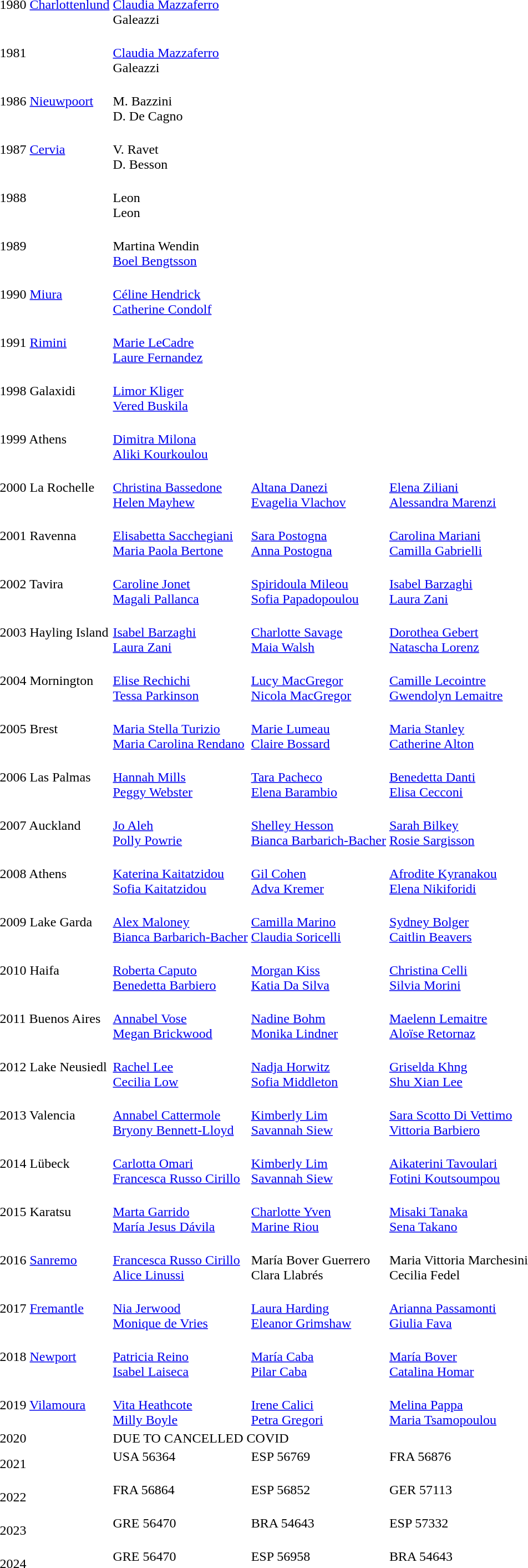<table>
<tr>
<td>1980 <a href='#'>Charlottenlund</a></td>
<td><br><a href='#'>Claudia Mazzaferro</a><br>Galeazzi</td>
<td></td>
<td></td>
</tr>
<tr>
<td>1981</td>
<td><br><a href='#'>Claudia Mazzaferro</a><br>Galeazzi</td>
<td></td>
<td></td>
</tr>
<tr>
<td>1986 <a href='#'>Nieuwpoort</a></td>
<td><br>M. Bazzini<br>D. De Cagno</td>
<td></td>
<td></td>
</tr>
<tr>
<td>1987 <a href='#'>Cervia</a></td>
<td><br>V. Ravet<br>D. Besson</td>
<td></td>
<td></td>
</tr>
<tr>
<td>1988</td>
<td><br>Leon<br>Leon</td>
<td></td>
<td></td>
</tr>
<tr>
<td>1989</td>
<td><br>Martina Wendin<br><a href='#'>Boel Bengtsson</a></td>
<td></td>
<td></td>
</tr>
<tr>
<td>1990 <a href='#'>Miura</a></td>
<td><br><a href='#'>Céline Hendrick</a><br><a href='#'>Catherine Condolf</a></td>
<td></td>
<td></td>
</tr>
<tr>
<td>1991 <a href='#'>Rimini</a></td>
<td><br><a href='#'>Marie LeCadre</a><br><a href='#'>Laure Fernandez</a></td>
<td></td>
<td></td>
</tr>
<tr>
<td>1998 Galaxidi</td>
<td><br><a href='#'>Limor Kliger</a><br><a href='#'>Vered Buskila</a></td>
<td></td>
<td></td>
</tr>
<tr>
<td>1999 Athens</td>
<td><br><a href='#'>Dimitra Milona</a><br><a href='#'>Aliki Kourkoulou</a></td>
<td></td>
<td></td>
</tr>
<tr>
<td>2000 La Rochelle</td>
<td><br><a href='#'>Christina Bassedone</a><br><a href='#'>Helen Mayhew</a></td>
<td><br><a href='#'>Altana Danezi</a><br><a href='#'>Evagelia Vlachov</a></td>
<td><br><a href='#'>Elena Ziliani</a><br><a href='#'>Alessandra Marenzi</a></td>
</tr>
<tr>
<td>2001 Ravenna</td>
<td><br><a href='#'>Elisabetta Sacchegiani</a><br><a href='#'>Maria Paola Bertone</a></td>
<td><br><a href='#'>Sara Postogna</a><br><a href='#'>Anna Postogna</a></td>
<td><br><a href='#'>Carolina Mariani</a><br><a href='#'>Camilla Gabrielli</a></td>
</tr>
<tr>
<td>2002 Tavira</td>
<td><br><a href='#'>Caroline Jonet</a><br><a href='#'>Magali Pallanca</a></td>
<td><br><a href='#'>Spiridoula Mileou</a><br><a href='#'>Sofia Papadopoulou</a></td>
<td><br><a href='#'>Isabel Barzaghi</a><br><a href='#'>Laura Zani</a></td>
</tr>
<tr>
<td>2003 Hayling Island</td>
<td><br><a href='#'>Isabel Barzaghi</a><br><a href='#'>Laura Zani</a></td>
<td><br><a href='#'>Charlotte Savage</a><br><a href='#'>Maia Walsh</a></td>
<td><br><a href='#'>Dorothea Gebert</a><br><a href='#'>Natascha Lorenz</a></td>
</tr>
<tr>
<td>2004 Mornington</td>
<td><br><a href='#'>Elise Rechichi</a><br><a href='#'>Tessa Parkinson</a></td>
<td><br><a href='#'>Lucy MacGregor</a><br><a href='#'>Nicola MacGregor</a></td>
<td><br><a href='#'>Camille Lecointre</a><br><a href='#'>Gwendolyn Lemaitre</a></td>
</tr>
<tr>
<td>2005 Brest</td>
<td><br><a href='#'>Maria Stella Turizio</a><br><a href='#'>Maria Carolina Rendano</a></td>
<td><br><a href='#'>Marie Lumeau</a><br><a href='#'>Claire Bossard</a></td>
<td><br><a href='#'>Maria Stanley</a><br><a href='#'>Catherine Alton</a></td>
</tr>
<tr>
<td>2006 Las Palmas</td>
<td><br><a href='#'>Hannah Mills</a><br><a href='#'>Peggy Webster</a></td>
<td><br><a href='#'>Tara Pacheco</a><br><a href='#'>Elena Barambio</a></td>
<td><br><a href='#'>Benedetta Danti</a><br><a href='#'>Elisa Cecconi</a></td>
</tr>
<tr>
<td>2007 Auckland</td>
<td><br><a href='#'>Jo Aleh</a><br><a href='#'>Polly Powrie</a></td>
<td><br><a href='#'>Shelley Hesson</a><br><a href='#'>Bianca Barbarich-Bacher</a></td>
<td><br><a href='#'>Sarah Bilkey</a><br><a href='#'>Rosie Sargisson</a></td>
</tr>
<tr>
<td>2008 Athens</td>
<td><br><a href='#'>Katerina Kaitatzidou</a><br><a href='#'>Sofia Kaitatzidou</a></td>
<td><br><a href='#'>Gil Cohen</a><br><a href='#'>Adva Kremer</a></td>
<td><br><a href='#'>Afrodite Kyranakou</a><br><a href='#'>Elena Nikiforidi</a></td>
</tr>
<tr>
<td>2009 Lake Garda</td>
<td><br><a href='#'>Alex Maloney</a><br><a href='#'>Bianca Barbarich-Bacher</a></td>
<td><br><a href='#'>Camilla Marino</a><br><a href='#'>Claudia Soricelli</a></td>
<td><br><a href='#'>Sydney Bolger</a><br><a href='#'>Caitlin Beavers</a></td>
</tr>
<tr>
<td>2010 Haifa</td>
<td><br><a href='#'>Roberta Caputo</a><br><a href='#'>Benedetta Barbiero</a></td>
<td><br><a href='#'>Morgan Kiss</a><br><a href='#'>Katia Da Silva</a></td>
<td><br><a href='#'>Christina Celli</a><br><a href='#'>Silvia Morini</a></td>
</tr>
<tr>
<td>2011 Buenos Aires</td>
<td><br><a href='#'>Annabel Vose</a><br><a href='#'>Megan Brickwood</a></td>
<td><br><a href='#'>Nadine Bohm</a><br><a href='#'>Monika Lindner</a></td>
<td><br><a href='#'>Maelenn Lemaitre</a><br><a href='#'>Aloïse Retornaz</a></td>
</tr>
<tr>
<td>2012 Lake Neusiedl</td>
<td><br><a href='#'>Rachel Lee</a><br><a href='#'>Cecilia Low</a></td>
<td><br><a href='#'>Nadja Horwitz</a><br><a href='#'>Sofia Middleton</a></td>
<td><br><a href='#'>Griselda Khng</a><br><a href='#'>Shu Xian Lee</a></td>
</tr>
<tr>
<td>2013 Valencia</td>
<td><br><a href='#'>Annabel Cattermole</a><br><a href='#'>Bryony Bennett-Lloyd</a></td>
<td><br><a href='#'>Kimberly Lim</a><br><a href='#'>Savannah Siew</a></td>
<td><br><a href='#'>Sara Scotto Di Vettimo</a><br><a href='#'>Vittoria Barbiero</a></td>
</tr>
<tr>
<td>2014 Lübeck</td>
<td><br><a href='#'>Carlotta Omari</a><br><a href='#'>Francesca Russo Cirillo</a></td>
<td><br><a href='#'>Kimberly Lim</a><br><a href='#'>Savannah Siew</a></td>
<td><br><a href='#'>Aikaterini Tavoulari</a><br><a href='#'>Fotini Koutsoumpou</a></td>
</tr>
<tr>
<td>2015 Karatsu</td>
<td><br><a href='#'>Marta Garrido</a><br><a href='#'>María Jesus Dávila</a></td>
<td><br><a href='#'>Charlotte Yven</a><br><a href='#'>Marine Riou</a></td>
<td><br><a href='#'>Misaki Tanaka</a><br><a href='#'>Sena Takano</a></td>
</tr>
<tr>
<td>2016 <a href='#'>Sanremo</a></td>
<td><br><a href='#'>Francesca Russo Cirillo</a><br><a href='#'>Alice Linussi</a></td>
<td><br>María Bover Guerrero<br>Clara Llabrés</td>
<td><br>Maria Vittoria Marchesini<br>Cecilia Fedel</td>
<td></td>
</tr>
<tr>
<td>2017 <a href='#'>Fremantle</a></td>
<td><br><a href='#'>Nia Jerwood</a><br><a href='#'>Monique de Vries</a></td>
<td><br><a href='#'>Laura Harding</a><br><a href='#'>Eleanor Grimshaw</a></td>
<td><br><a href='#'>Arianna Passamonti</a><br><a href='#'>Giulia Fava</a></td>
<td></td>
</tr>
<tr>
<td>2018 <a href='#'>Newport</a></td>
<td><br><a href='#'>Patricia Reino</a><br><a href='#'>Isabel Laiseca</a></td>
<td><br><a href='#'>María Caba</a><br><a href='#'>Pilar Caba</a></td>
<td><br><a href='#'>María Bover</a><br><a href='#'>Catalina Homar</a></td>
<td></td>
</tr>
<tr>
<td>2019 <a href='#'>Vilamoura</a></td>
<td><br><a href='#'>Vita Heathcote</a><br><a href='#'>Milly Boyle</a></td>
<td><br><a href='#'>Irene Calici</a><br><a href='#'>Petra Gregori</a></td>
<td><br><a href='#'>Melina Pappa</a><br><a href='#'>Maria Tsamopoulou</a></td>
<td></td>
</tr>
<tr>
<td>2020</td>
<td colspan=3>DUE TO CANCELLED COVID</td>
<td></td>
</tr>
<tr>
<td>2021</td>
<td>USA 56364<br><br></td>
<td>ESP 56769<br><br></td>
<td>FRA 56876<br><br></td>
<td></td>
</tr>
<tr>
<td>2022</td>
<td>FRA 56864<br><br></td>
<td>ESP 56852<br><br></td>
<td>GER 57113<br><br></td>
<td></td>
</tr>
<tr>
<td>2023</td>
<td>GRE 56470<br><br></td>
<td>BRA 54643<br><br></td>
<td>ESP 57332<br><br></td>
<td></td>
</tr>
<tr>
<td>2024</td>
<td>GRE 56470<br><br></td>
<td>ESP 56958<br><br></td>
<td>BRA 54643<br><br></td>
<td></td>
</tr>
</table>
